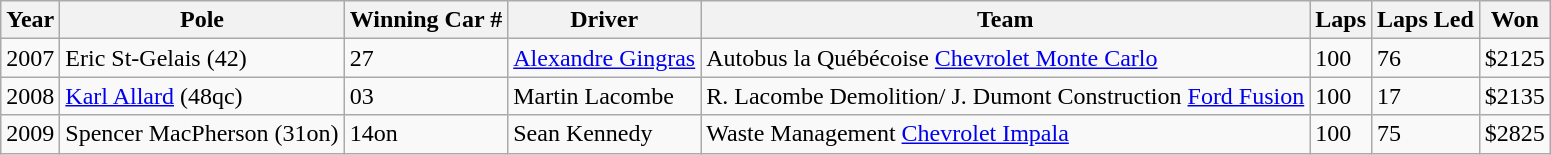<table class="wikitable">
<tr>
<th>Year</th>
<th>Pole</th>
<th>Winning Car #</th>
<th>Driver</th>
<th>Team</th>
<th>Laps</th>
<th>Laps Led</th>
<th>Won</th>
</tr>
<tr>
<td>2007</td>
<td>Eric St-Gelais (42)</td>
<td>27</td>
<td><a href='#'>Alexandre Gingras</a></td>
<td>Autobus la Québécoise <a href='#'>Chevrolet Monte Carlo</a></td>
<td>100</td>
<td>76</td>
<td>$2125</td>
</tr>
<tr>
<td>2008</td>
<td><a href='#'>Karl Allard</a> (48qc)</td>
<td>03</td>
<td>Martin Lacombe</td>
<td>R. Lacombe Demolition/ J. Dumont Construction <a href='#'>Ford Fusion</a></td>
<td>100</td>
<td>17</td>
<td>$2135</td>
</tr>
<tr>
<td>2009</td>
<td>Spencer MacPherson (31on)</td>
<td>14on</td>
<td>Sean Kennedy</td>
<td>Waste Management <a href='#'>Chevrolet Impala</a></td>
<td>100</td>
<td>75</td>
<td>$2825</td>
</tr>
</table>
